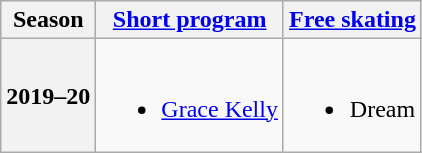<table class="wikitable" style="text-align:center">
<tr>
<th>Season</th>
<th><a href='#'>Short program</a></th>
<th><a href='#'>Free skating</a></th>
</tr>
<tr>
<th>2019–20 <br> </th>
<td><br><ul><li><a href='#'>Grace Kelly</a> <br> </li></ul></td>
<td><br><ul><li>Dream <br> </li></ul></td>
</tr>
</table>
